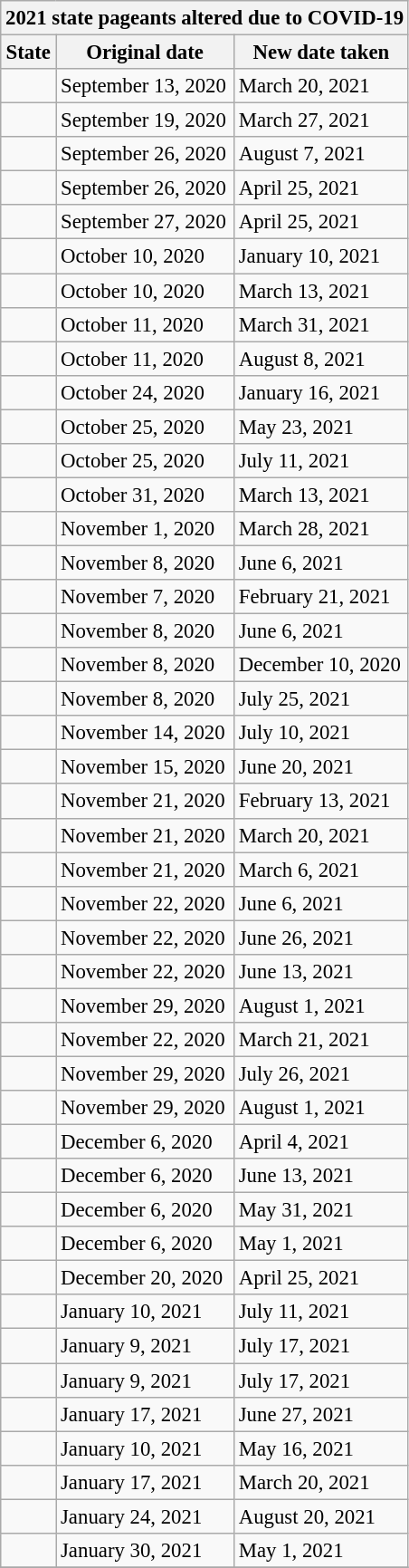<table class="wikitable collapsible collapsed" style="font-size:95%;">
<tr>
<th colspan="3">2021 state pageants altered due to COVID-19</th>
</tr>
<tr>
<th>State</th>
<th>Original date</th>
<th>New date taken</th>
</tr>
<tr>
<td></td>
<td>September 13, 2020</td>
<td>March 20, 2021</td>
</tr>
<tr>
<td></td>
<td>September 19, 2020</td>
<td>March 27, 2021</td>
</tr>
<tr>
<td></td>
<td>September 26, 2020</td>
<td>August 7, 2021</td>
</tr>
<tr>
<td></td>
<td>September 26, 2020</td>
<td>April 25, 2021</td>
</tr>
<tr>
<td></td>
<td>September 27, 2020</td>
<td>April 25, 2021</td>
</tr>
<tr>
<td></td>
<td>October 10, 2020</td>
<td>January 10, 2021</td>
</tr>
<tr>
<td></td>
<td>October 10, 2020</td>
<td>March 13, 2021</td>
</tr>
<tr>
<td></td>
<td>October 11, 2020</td>
<td>March 31, 2021</td>
</tr>
<tr>
<td></td>
<td>October 11, 2020</td>
<td>August 8, 2021</td>
</tr>
<tr>
<td></td>
<td>October 24, 2020</td>
<td>January 16, 2021</td>
</tr>
<tr>
<td></td>
<td>October 25, 2020</td>
<td>May 23, 2021</td>
</tr>
<tr>
<td></td>
<td>October 25, 2020</td>
<td>July 11, 2021</td>
</tr>
<tr>
<td></td>
<td>October 31, 2020</td>
<td>March 13, 2021</td>
</tr>
<tr>
<td></td>
<td>November 1, 2020</td>
<td>March 28, 2021</td>
</tr>
<tr>
<td></td>
<td>November 8, 2020</td>
<td>June 6, 2021</td>
</tr>
<tr>
<td></td>
<td>November 7, 2020</td>
<td>February 21, 2021</td>
</tr>
<tr>
<td></td>
<td>November 8, 2020</td>
<td>June 6, 2021</td>
</tr>
<tr>
<td></td>
<td>November 8, 2020</td>
<td>December 10, 2020</td>
</tr>
<tr>
<td></td>
<td>November 8, 2020</td>
<td>July 25, 2021</td>
</tr>
<tr>
<td></td>
<td>November 14, 2020</td>
<td>July 10, 2021</td>
</tr>
<tr>
<td></td>
<td>November 15, 2020</td>
<td>June 20, 2021</td>
</tr>
<tr>
<td></td>
<td>November 21, 2020</td>
<td>February 13, 2021</td>
</tr>
<tr>
<td></td>
<td>November 21, 2020</td>
<td>March 20, 2021</td>
</tr>
<tr>
<td></td>
<td>November 21, 2020</td>
<td>March 6, 2021</td>
</tr>
<tr>
<td></td>
<td>November 22, 2020</td>
<td>June 6, 2021</td>
</tr>
<tr>
<td></td>
<td>November 22, 2020</td>
<td>June 26, 2021</td>
</tr>
<tr>
<td></td>
<td>November 22, 2020</td>
<td>June 13, 2021</td>
</tr>
<tr>
<td></td>
<td>November 29, 2020</td>
<td>August 1, 2021</td>
</tr>
<tr>
<td></td>
<td>November 22, 2020</td>
<td>March 21, 2021</td>
</tr>
<tr>
<td></td>
<td>November 29, 2020</td>
<td>July 26, 2021</td>
</tr>
<tr>
<td></td>
<td>November 29, 2020</td>
<td>August 1, 2021</td>
</tr>
<tr>
<td></td>
<td>December 6, 2020</td>
<td>April 4, 2021</td>
</tr>
<tr>
<td></td>
<td>December 6, 2020</td>
<td>June 13, 2021</td>
</tr>
<tr>
<td></td>
<td>December 6, 2020</td>
<td>May 31, 2021</td>
</tr>
<tr>
<td></td>
<td>December 6, 2020</td>
<td>May 1, 2021</td>
</tr>
<tr>
<td></td>
<td>December 20, 2020</td>
<td>April 25, 2021</td>
</tr>
<tr>
<td></td>
<td>January 10, 2021</td>
<td>July 11, 2021</td>
</tr>
<tr>
<td></td>
<td>January 9, 2021</td>
<td>July 17, 2021</td>
</tr>
<tr>
<td></td>
<td>January 9, 2021</td>
<td>July 17, 2021</td>
</tr>
<tr>
<td></td>
<td>January 17, 2021</td>
<td>June 27, 2021</td>
</tr>
<tr>
<td></td>
<td>January 10, 2021</td>
<td>May 16, 2021</td>
</tr>
<tr>
<td></td>
<td>January 17, 2021</td>
<td>March 20, 2021</td>
</tr>
<tr>
<td></td>
<td>January 24, 2021</td>
<td>August 20, 2021</td>
</tr>
<tr>
<td></td>
<td>January 30, 2021</td>
<td>May 1, 2021</td>
</tr>
<tr>
</tr>
</table>
